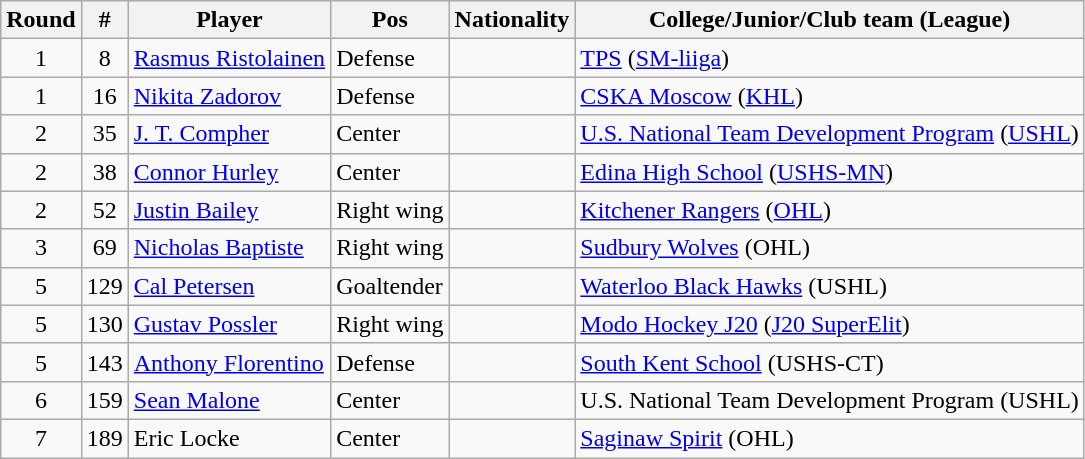<table class="wikitable">
<tr>
<th>Round</th>
<th>#</th>
<th>Player</th>
<th>Pos</th>
<th>Nationality</th>
<th>College/Junior/Club team (League)</th>
</tr>
<tr>
<td style="text-align:center">1</td>
<td style="text-align:center">8</td>
<td><a href='#'>Rasmus Ristolainen</a></td>
<td>Defense</td>
<td></td>
<td><a href='#'>TPS</a> (<a href='#'>SM-liiga</a>)</td>
</tr>
<tr>
<td style="text-align:center">1</td>
<td style="text-align:center">16</td>
<td><a href='#'>Nikita Zadorov</a></td>
<td>Defense</td>
<td></td>
<td><a href='#'>CSKA Moscow</a> (<a href='#'>KHL</a>)</td>
</tr>
<tr>
<td style="text-align:center">2</td>
<td style="text-align:center">35</td>
<td><a href='#'>J. T. Compher</a></td>
<td>Center</td>
<td></td>
<td><a href='#'>U.S. National Team Development Program</a> (<a href='#'>USHL</a>)</td>
</tr>
<tr>
<td style="text-align:center">2</td>
<td style="text-align:center">38</td>
<td><a href='#'>Connor Hurley</a></td>
<td>Center</td>
<td></td>
<td><a href='#'>Edina High School</a> (<a href='#'>USHS-MN</a>)</td>
</tr>
<tr>
<td style="text-align:center">2</td>
<td style="text-align:center">52</td>
<td><a href='#'>Justin Bailey</a></td>
<td>Right wing</td>
<td></td>
<td><a href='#'>Kitchener Rangers</a> (<a href='#'>OHL</a>)</td>
</tr>
<tr>
<td style="text-align:center">3</td>
<td style="text-align:center">69</td>
<td><a href='#'>Nicholas Baptiste</a></td>
<td>Right wing</td>
<td></td>
<td><a href='#'>Sudbury Wolves</a> (OHL)</td>
</tr>
<tr>
<td style="text-align:center">5</td>
<td style="text-align:center">129</td>
<td><a href='#'>Cal Petersen</a></td>
<td>Goaltender</td>
<td></td>
<td><a href='#'>Waterloo Black Hawks</a> (USHL)</td>
</tr>
<tr>
<td style="text-align:center">5</td>
<td style="text-align:center">130</td>
<td><a href='#'>Gustav Possler</a></td>
<td>Right wing</td>
<td></td>
<td><a href='#'>Modo Hockey J20</a> (<a href='#'>J20 SuperElit</a>)</td>
</tr>
<tr>
<td style="text-align:center">5</td>
<td style="text-align:center">143</td>
<td><a href='#'>Anthony Florentino</a></td>
<td>Defense</td>
<td></td>
<td><a href='#'>South Kent School</a> (USHS-CT)</td>
</tr>
<tr>
<td style="text-align:center">6</td>
<td style="text-align:center">159</td>
<td><a href='#'>Sean Malone</a></td>
<td>Center</td>
<td></td>
<td>U.S. National Team Development Program (USHL)</td>
</tr>
<tr>
<td style="text-align:center">7</td>
<td style="text-align:center">189</td>
<td>Eric Locke</td>
<td>Center</td>
<td></td>
<td><a href='#'>Saginaw Spirit</a> (OHL)</td>
</tr>
</table>
